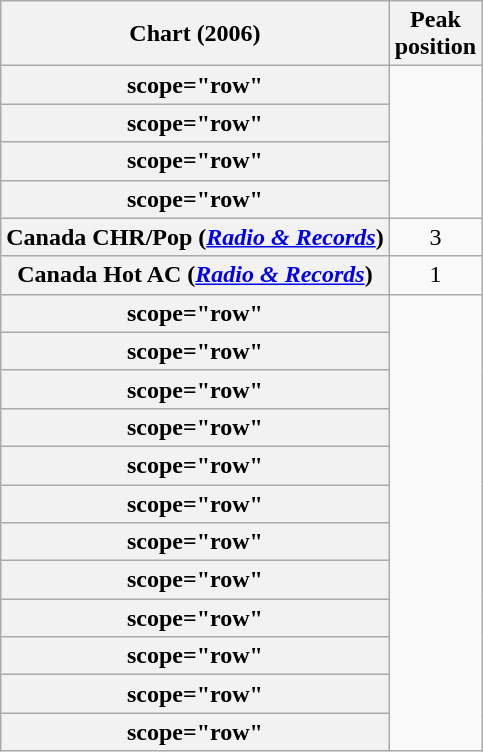<table class="wikitable sortable plainrowheaders">
<tr>
<th>Chart (2006)</th>
<th>Peak<br>position</th>
</tr>
<tr>
<th>scope="row" </th>
</tr>
<tr>
<th>scope="row" </th>
</tr>
<tr>
<th>scope="row" </th>
</tr>
<tr>
<th>scope="row" </th>
</tr>
<tr>
<th scope="row">Canada CHR/Pop (<em><a href='#'>Radio & Records</a></em>)</th>
<td align="center">3</td>
</tr>
<tr>
<th scope="row">Canada Hot AC (<em><a href='#'>Radio & Records</a></em>)</th>
<td align="center">1</td>
</tr>
<tr>
<th>scope="row" </th>
</tr>
<tr>
<th>scope="row" </th>
</tr>
<tr>
<th>scope="row" </th>
</tr>
<tr>
<th>scope="row" </th>
</tr>
<tr>
<th>scope="row" </th>
</tr>
<tr>
<th>scope="row" </th>
</tr>
<tr>
<th>scope="row" </th>
</tr>
<tr>
<th>scope="row" </th>
</tr>
<tr>
<th>scope="row" </th>
</tr>
<tr>
<th>scope="row" </th>
</tr>
<tr>
<th>scope="row" </th>
</tr>
<tr>
<th>scope="row" </th>
</tr>
</table>
